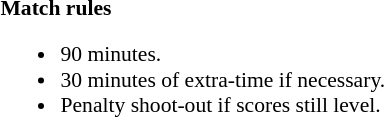<table style="width:82%; font-size:90%;">
<tr>
<td style="width:50%; vertical-align:top;"><br><strong>Match rules</strong><ul><li>90 minutes.</li><li>30 minutes of extra-time if necessary.</li><li>Penalty shoot-out if scores still level.</li></ul></td>
</tr>
</table>
